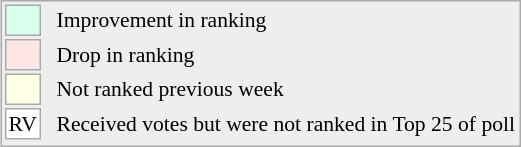<table align=right style="font-size:90%; border:1px solid #aaaaaa; white-space:nowrap; background:#eeeeee;">
<tr>
<td style="background:#d8ffeb; width:20px; border:1px solid #aaaaaa;"> </td>
<td rowspan=5> </td>
<td>Improvement in ranking</td>
</tr>
<tr>
<td style="background:#ffe6e6; width:20px; border:1px solid #aaaaaa;"> </td>
<td>Drop in ranking</td>
</tr>
<tr>
<td style="background:#ffffe6; width:20px; border:1px solid #aaaaaa;"> </td>
<td>Not ranked previous week</td>
</tr>
<tr>
<td align=center style="width:20px; border:1px solid #aaaaaa; background:white;">RV</td>
<td>Received votes but were not ranked in Top 25 of poll</td>
</tr>
<tr>
</tr>
</table>
